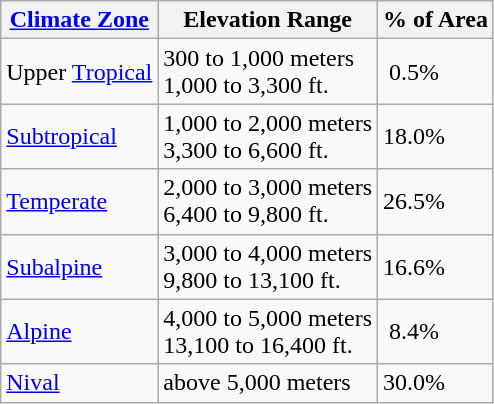<table class="wikitable">
<tr>
<th><a href='#'>Climate Zone</a></th>
<th>Elevation Range</th>
<th>% of Area</th>
</tr>
<tr>
<td>Upper <a href='#'>Tropical</a></td>
<td>300 to 1,000 meters<br>1,000 to 3,300 ft.</td>
<td> 0.5%</td>
</tr>
<tr>
<td><a href='#'>Subtropical</a></td>
<td>1,000 to 2,000 meters<br>3,300 to 6,600 ft.</td>
<td>18.0%</td>
</tr>
<tr>
<td><a href='#'>Temperate</a></td>
<td>2,000 to 3,000 meters<br>6,400 to 9,800 ft.</td>
<td>26.5%</td>
</tr>
<tr>
<td><a href='#'>Subalpine</a></td>
<td>3,000 to 4,000 meters<br>9,800 to 13,100 ft.</td>
<td>16.6%</td>
</tr>
<tr>
<td><a href='#'>Alpine</a></td>
<td>4,000 to 5,000 meters<br>13,100 to 16,400 ft.</td>
<td> 8.4%</td>
</tr>
<tr>
<td><a href='#'>Nival</a></td>
<td>above 5,000 meters</td>
<td>30.0%</td>
</tr>
</table>
